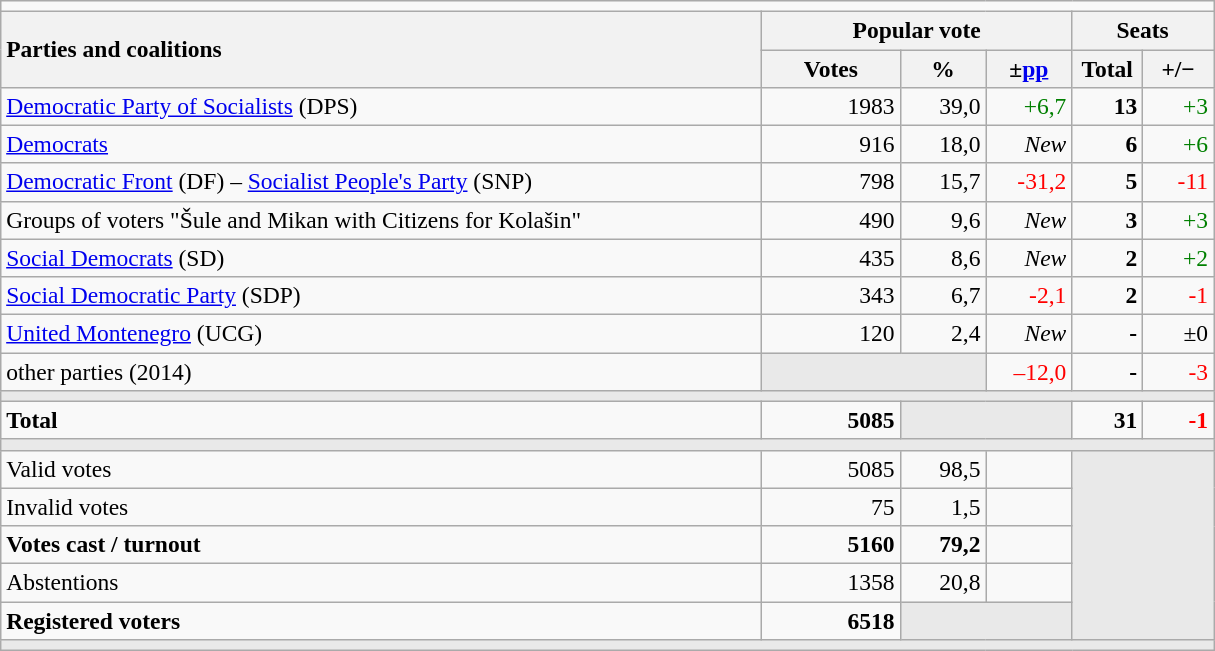<table class="wikitable" style="text-align:right; font-size:98%; margin-bottom:0">
<tr>
<td colspan="6"></td>
</tr>
<tr>
<th style="text-align:left;" rowspan="2" width="500">Parties and coalitions</th>
<th colspan="3">Popular vote</th>
<th colspan="2">Seats</th>
</tr>
<tr>
<th width="85">Votes</th>
<th width="50">%</th>
<th width="50">±<a href='#'>pp</a></th>
<th width="40">Total</th>
<th width="40">+/−</th>
</tr>
<tr>
<td align="left"><a href='#'>Democratic Party of Socialists</a> (DPS)</td>
<td>1983</td>
<td>39,0</td>
<td style="color:green;">+6,7</td>
<td><strong>13</strong></td>
<td style="color:green;">+3</td>
</tr>
<tr>
<td align="left"><a href='#'>Democrats</a></td>
<td>916</td>
<td>18,0</td>
<td><em>New</em></td>
<td><strong>6</strong></td>
<td style="color:green;">+6</td>
</tr>
<tr>
<td align="left"><a href='#'>Democratic Front</a> (DF) – <a href='#'>Socialist People's Party</a> (SNP)</td>
<td>798</td>
<td>15,7</td>
<td style="color:red;">-31,2</td>
<td><strong>5</strong></td>
<td style="color:red;">-11</td>
</tr>
<tr>
<td align="left">Groups of voters "Šule and Mikan with Citizens for Kolašin"</td>
<td>490</td>
<td>9,6</td>
<td><em>New</em></td>
<td><strong>3</strong></td>
<td style="color:green;">+3</td>
</tr>
<tr>
<td align="left"><a href='#'>Social Democrats</a> (SD)</td>
<td>435</td>
<td>8,6</td>
<td><em>New</em></td>
<td><strong>2</strong></td>
<td style="color:green;">+2</td>
</tr>
<tr>
<td align="left"><a href='#'>Social Democratic Party</a> (SDP)</td>
<td>343</td>
<td>6,7</td>
<td style="color:red;">-2,1</td>
<td><strong>2</strong></td>
<td style="color:red;">-1</td>
</tr>
<tr>
<td align="left"><a href='#'>United Montenegro</a> (UCG)</td>
<td>120</td>
<td>2,4</td>
<td><em>New</em></td>
<td><strong>-</strong></td>
<td>±0</td>
</tr>
<tr>
<td align="left">other parties (2014)</td>
<td bgcolor="#E9E9E9" colspan="2"></td>
<td style="color:red;">–12,0</td>
<td><strong>-</strong></td>
<td style="color:red;">-3</td>
</tr>
<tr>
<td colspan="6" bgcolor="#E9E9E9"></td>
</tr>
<tr style="font-weight:bold;">
<td align="left" width="500">Total</td>
<td>5085</td>
<td bgcolor="#E9E9E9" colspan="2"></td>
<td width="40">31</td>
<td style="color:red;">-1</td>
</tr>
<tr>
<td colspan="6" bgcolor="#E9E9E9"></td>
</tr>
<tr>
<td align="left">Valid votes</td>
<td>5085</td>
<td>98,5</td>
<td style="color:green;"></td>
<td bgcolor="#E9E9E9" colspan="2" rowspan="5"></td>
</tr>
<tr>
<td align="left">Invalid votes</td>
<td>75</td>
<td>1,5</td>
<td style="color:red;"></td>
</tr>
<tr style="font-weight:bold;">
<td align="left">Votes cast / turnout</td>
<td>5160</td>
<td>79,2</td>
<td style="color:green;"></td>
</tr>
<tr>
<td align="left">Abstentions</td>
<td>1358</td>
<td>20,8</td>
<td style="color:red;"></td>
</tr>
<tr style="font-weight:bold;">
<td align="left">Registered voters</td>
<td>6518</td>
<td bgcolor="#E9E9E9" colspan="2"></td>
</tr>
<tr>
<td colspan="6" bgcolor="#E9E9E9"></td>
</tr>
</table>
